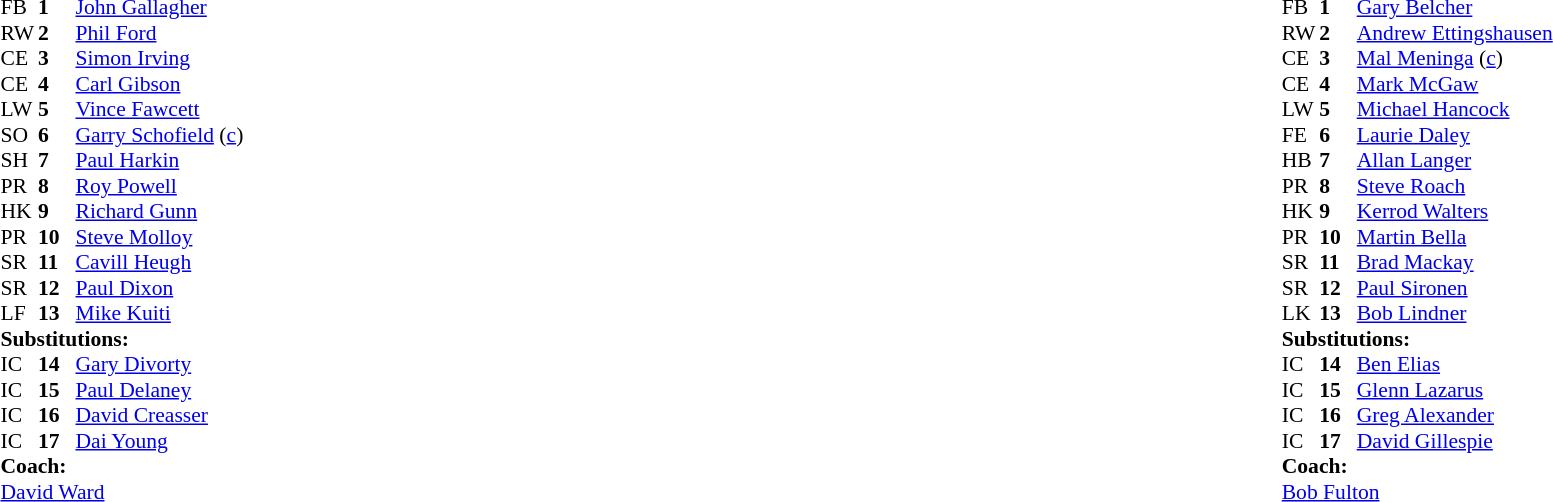<table width="100%">
<tr>
<td valign="top" width="50%"><br><table style="font-size: 90%" cellspacing="0" cellpadding="0">
<tr>
<th width="25"></th>
<th width="25"></th>
</tr>
<tr>
<td>FB</td>
<td><strong>1</strong></td>
<td><a href='#'>John Gallagher</a></td>
</tr>
<tr>
<td>RW</td>
<td><strong>2</strong></td>
<td><a href='#'>Phil Ford</a></td>
</tr>
<tr>
<td>CE</td>
<td><strong>3</strong></td>
<td><a href='#'>Simon Irving</a></td>
</tr>
<tr>
<td>CE</td>
<td><strong>4</strong></td>
<td><a href='#'>Carl Gibson</a></td>
</tr>
<tr>
<td>LW</td>
<td><strong>5</strong></td>
<td><a href='#'>Vince Fawcett</a></td>
</tr>
<tr>
<td>SO</td>
<td><strong>6</strong></td>
<td><a href='#'>Garry Schofield</a> (<a href='#'>c</a>)</td>
</tr>
<tr>
<td>SH</td>
<td><strong>7</strong></td>
<td><a href='#'>Paul Harkin</a></td>
</tr>
<tr>
<td>PR</td>
<td><strong>8</strong></td>
<td><a href='#'>Roy Powell</a></td>
</tr>
<tr>
<td>HK</td>
<td><strong>9</strong></td>
<td><a href='#'>Richard Gunn</a></td>
</tr>
<tr>
<td>PR</td>
<td><strong>10</strong></td>
<td><a href='#'>Steve Molloy</a></td>
</tr>
<tr>
<td>SR</td>
<td><strong>11</strong></td>
<td><a href='#'>Cavill Heugh</a></td>
</tr>
<tr>
<td>SR</td>
<td><strong>12</strong></td>
<td><a href='#'>Paul Dixon</a></td>
</tr>
<tr>
<td>LF</td>
<td><strong>13</strong></td>
<td><a href='#'>Mike Kuiti</a></td>
</tr>
<tr>
<td colspan=3><strong>Substitutions:</strong></td>
</tr>
<tr>
<td>IC</td>
<td><strong>14</strong></td>
<td><a href='#'>Gary Divorty</a></td>
</tr>
<tr>
<td>IC</td>
<td><strong>15</strong></td>
<td><a href='#'>Paul Delaney</a></td>
</tr>
<tr>
<td>IC</td>
<td><strong>16</strong></td>
<td><a href='#'>David Creasser</a></td>
</tr>
<tr>
<td>IC</td>
<td><strong>17</strong></td>
<td><a href='#'>Dai Young</a></td>
</tr>
<tr>
<td colspan=3><strong>Coach:</strong></td>
</tr>
<tr>
<td colspan="4"> <a href='#'>David Ward</a></td>
</tr>
</table>
</td>
<td valign="top" width="50%"><br><table style="font-size: 90%" cellspacing="0" cellpadding="0" align="center">
<tr>
<th width="25"></th>
<th width="25"></th>
</tr>
<tr>
<td>FB</td>
<td><strong>1</strong></td>
<td><a href='#'>Gary Belcher</a></td>
</tr>
<tr>
<td>RW</td>
<td><strong>2</strong></td>
<td><a href='#'>Andrew Ettingshausen</a></td>
</tr>
<tr>
<td>CE</td>
<td><strong>3</strong></td>
<td><a href='#'>Mal Meninga</a> (<a href='#'>c</a>)</td>
</tr>
<tr>
<td>CE</td>
<td><strong>4</strong></td>
<td><a href='#'>Mark McGaw</a></td>
</tr>
<tr>
<td>LW</td>
<td><strong>5</strong></td>
<td><a href='#'>Michael Hancock</a></td>
</tr>
<tr>
<td>FE</td>
<td><strong>6</strong></td>
<td><a href='#'>Laurie Daley</a></td>
</tr>
<tr>
<td>HB</td>
<td><strong>7</strong></td>
<td><a href='#'>Allan Langer</a></td>
</tr>
<tr>
<td>PR</td>
<td><strong>8</strong></td>
<td><a href='#'>Steve Roach</a></td>
</tr>
<tr>
<td>HK</td>
<td><strong>9</strong></td>
<td><a href='#'>Kerrod Walters</a></td>
</tr>
<tr>
<td>PR</td>
<td><strong>10</strong></td>
<td><a href='#'>Martin Bella</a></td>
</tr>
<tr>
<td>SR</td>
<td><strong>11</strong></td>
<td><a href='#'>Brad Mackay</a></td>
</tr>
<tr>
<td>SR</td>
<td><strong>12</strong></td>
<td><a href='#'>Paul Sironen</a></td>
</tr>
<tr>
<td>LK</td>
<td><strong>13</strong></td>
<td><a href='#'>Bob Lindner</a></td>
</tr>
<tr>
<td colspan=3><strong>Substitutions:</strong></td>
</tr>
<tr>
<td>IC</td>
<td><strong>14</strong></td>
<td><a href='#'>Ben Elias</a></td>
</tr>
<tr>
<td>IC</td>
<td><strong>15</strong></td>
<td><a href='#'>Glenn Lazarus</a></td>
</tr>
<tr>
<td>IC</td>
<td><strong>16</strong></td>
<td><a href='#'>Greg Alexander</a></td>
</tr>
<tr>
<td>IC</td>
<td><strong>17</strong></td>
<td><a href='#'>David Gillespie</a></td>
</tr>
<tr>
<td colspan=3><strong>Coach:</strong></td>
</tr>
<tr>
<td colspan="4"> <a href='#'>Bob Fulton</a></td>
</tr>
</table>
</td>
</tr>
</table>
